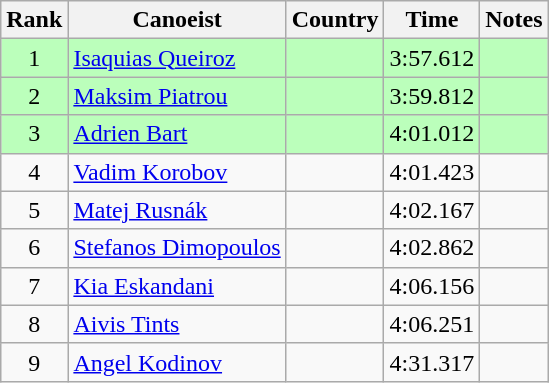<table class="wikitable" style="text-align:center">
<tr>
<th>Rank</th>
<th>Canoeist</th>
<th>Country</th>
<th>Time</th>
<th>Notes</th>
</tr>
<tr bgcolor=bbffbb>
<td>1</td>
<td align="left"><a href='#'>Isaquias Queiroz</a></td>
<td align="left"></td>
<td>3:57.612</td>
<td></td>
</tr>
<tr bgcolor=bbffbb>
<td>2</td>
<td align="left"><a href='#'>Maksim Piatrou</a></td>
<td align="left"></td>
<td>3:59.812</td>
<td></td>
</tr>
<tr bgcolor=bbffbb>
<td>3</td>
<td align="left"><a href='#'>Adrien Bart</a></td>
<td align="left"></td>
<td>4:01.012</td>
<td></td>
</tr>
<tr>
<td>4</td>
<td align="left"><a href='#'>Vadim Korobov</a></td>
<td align="left"></td>
<td>4:01.423</td>
<td></td>
</tr>
<tr>
<td>5</td>
<td align="left"><a href='#'>Matej Rusnák</a></td>
<td align="left"></td>
<td>4:02.167</td>
<td></td>
</tr>
<tr>
<td>6</td>
<td align="left"><a href='#'>Stefanos Dimopoulos</a></td>
<td align="left"></td>
<td>4:02.862</td>
<td></td>
</tr>
<tr>
<td>7</td>
<td align="left"><a href='#'>Kia Eskandani</a></td>
<td align="left"></td>
<td>4:06.156</td>
<td></td>
</tr>
<tr>
<td>8</td>
<td align="left"><a href='#'>Aivis Tints</a></td>
<td align="left"></td>
<td>4:06.251</td>
<td></td>
</tr>
<tr>
<td>9</td>
<td align="left"><a href='#'>Angel Kodinov</a></td>
<td align="left"></td>
<td>4:31.317</td>
<td></td>
</tr>
</table>
